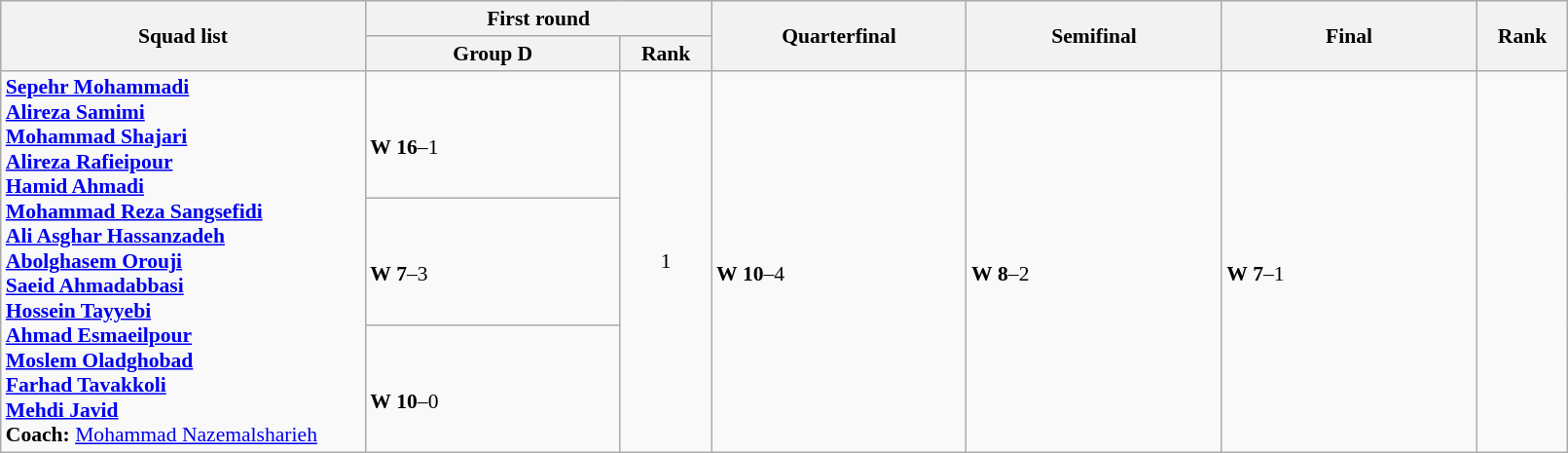<table class="wikitable" width="85%" style="text-align:left; font-size:90%">
<tr>
<th rowspan="2" width="20%">Squad list</th>
<th colspan="2">First round</th>
<th rowspan="2" width="14%">Quarterfinal</th>
<th rowspan="2" width="14%">Semifinal</th>
<th rowspan="2" width="14%">Final</th>
<th rowspan="2" width="5%">Rank</th>
</tr>
<tr>
<th width="14%">Group D</th>
<th width="5%">Rank</th>
</tr>
<tr>
<td rowspan="3"><strong><a href='#'>Sepehr Mohammadi</a><br><a href='#'>Alireza Samimi</a><br><a href='#'>Mohammad Shajari</a><br><a href='#'>Alireza Rafieipour</a><br><a href='#'>Hamid Ahmadi</a><br><a href='#'>Mohammad Reza Sangsefidi</a><br><a href='#'>Ali Asghar Hassanzadeh</a><br><a href='#'>Abolghasem Orouji</a><br><a href='#'>Saeid Ahmadabbasi</a><br><a href='#'>Hossein Tayyebi</a><br><a href='#'>Ahmad Esmaeilpour</a><br><a href='#'>Moslem Oladghobad</a><br><a href='#'>Farhad Tavakkoli</a><br><a href='#'>Mehdi Javid</a><br> Coach:</strong> <a href='#'>Mohammad Nazemalsharieh</a></td>
<td><br><strong>W</strong> <strong>16</strong>–1</td>
<td rowspan="3" align=center>1 <strong></strong></td>
<td rowspan="3"><br><strong>W</strong> <strong>10</strong>–4</td>
<td rowspan="3"><br><strong>W</strong> <strong>8</strong>–2</td>
<td rowspan="3"><br><strong>W</strong> <strong>7</strong>–1</td>
<td rowspan="3" align="center"></td>
</tr>
<tr>
<td><br><strong>W</strong> <strong>7</strong>–3</td>
</tr>
<tr>
<td><br><strong>W</strong> <strong>10</strong>–0</td>
</tr>
</table>
